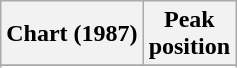<table class="wikitable sortable">
<tr>
<th>Chart (1987)</th>
<th>Peak<br>position</th>
</tr>
<tr>
</tr>
<tr>
</tr>
<tr>
</tr>
</table>
